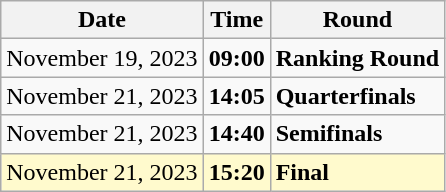<table class="wikitable">
<tr>
<th>Date</th>
<th>Time</th>
<th>Round</th>
</tr>
<tr>
<td>November 19, 2023</td>
<td><strong>09:00</strong></td>
<td><strong>Ranking Round</strong></td>
</tr>
<tr>
<td>November 21, 2023</td>
<td><strong>14:05</strong></td>
<td><strong>Quarterfinals</strong></td>
</tr>
<tr>
<td>November 21, 2023</td>
<td><strong>14:40</strong></td>
<td><strong>Semifinals</strong></td>
</tr>
<tr style=background:lemonchiffon>
<td>November 21, 2023</td>
<td><strong>15:20</strong></td>
<td><strong>Final</strong></td>
</tr>
</table>
